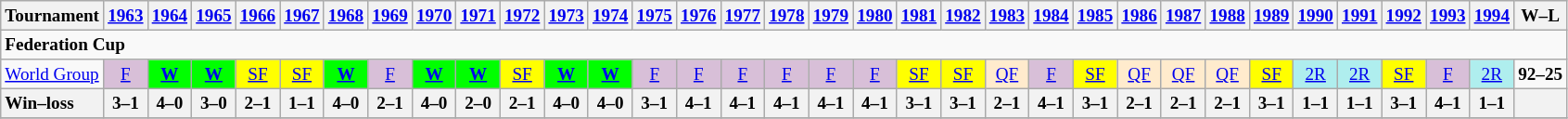<table class=wikitable style=text-align:center;font-size:80%>
<tr>
<th>Tournament</th>
<th><a href='#'>1963</a></th>
<th><a href='#'>1964</a></th>
<th><a href='#'>1965</a></th>
<th><a href='#'>1966</a></th>
<th><a href='#'>1967</a></th>
<th><a href='#'>1968</a></th>
<th><a href='#'>1969</a></th>
<th><a href='#'>1970</a></th>
<th><a href='#'>1971</a></th>
<th><a href='#'>1972</a></th>
<th><a href='#'>1973</a></th>
<th><a href='#'>1974</a></th>
<th><a href='#'>1975</a></th>
<th><a href='#'>1976</a></th>
<th><a href='#'>1977</a></th>
<th><a href='#'>1978</a></th>
<th><a href='#'>1979</a></th>
<th><a href='#'>1980</a></th>
<th><a href='#'>1981</a></th>
<th><a href='#'>1982</a></th>
<th><a href='#'>1983</a></th>
<th><a href='#'>1984</a></th>
<th><a href='#'>1985</a></th>
<th><a href='#'>1986</a></th>
<th><a href='#'>1987</a></th>
<th><a href='#'>1988</a></th>
<th><a href='#'>1989</a></th>
<th><a href='#'>1990</a></th>
<th><a href='#'>1991</a></th>
<th><a href='#'>1992</a></th>
<th><a href='#'>1993</a></th>
<th><a href='#'>1994</a></th>
<th>W–L</th>
</tr>
<tr>
<td colspan=40 align=left><strong>Federation Cup</strong></td>
</tr>
<tr>
<td align=left><a href='#'>World Group</a></td>
<td bgcolor=thistle><a href='#'>F</a></td>
<td bgcolor=lime><a href='#'><strong>W</strong></a></td>
<td bgcolor=lime><a href='#'><strong>W</strong></a></td>
<td bgcolor=yellow><a href='#'>SF</a></td>
<td bgcolor=yellow><a href='#'>SF</a></td>
<td bgcolor=lime><a href='#'><strong>W</strong></a></td>
<td bgcolor=thistle><a href='#'>F</a></td>
<td bgcolor=lime><a href='#'><strong>W</strong></a></td>
<td bgcolor=lime><a href='#'><strong>W</strong></a></td>
<td bgcolor=yellow><a href='#'>SF</a></td>
<td bgcolor=lime><a href='#'><strong>W</strong></a></td>
<td bgcolor=lime><a href='#'><strong>W</strong></a></td>
<td bgcolor=thistle><a href='#'>F</a></td>
<td bgcolor=thistle><a href='#'>F</a></td>
<td bgcolor=thistle><a href='#'>F</a></td>
<td bgcolor=thistle><a href='#'>F</a></td>
<td bgcolor=thistle><a href='#'>F</a></td>
<td bgcolor=thistle><a href='#'>F</a></td>
<td bgcolor=yellow><a href='#'>SF</a></td>
<td bgcolor=yellow><a href='#'>SF</a></td>
<td bgcolor=ffebcd><a href='#'>QF</a></td>
<td bgcolor=thistle><a href='#'>F</a></td>
<td bgcolor=yellow><a href='#'>SF</a></td>
<td bgcolor=ffebcd><a href='#'>QF</a></td>
<td bgcolor=ffebcd><a href='#'>QF</a></td>
<td bgcolor=ffebcd><a href='#'>QF</a></td>
<td bgcolor=yellow><a href='#'>SF</a></td>
<td bgcolor=afeeee><a href='#'>2R</a></td>
<td bgcolor=afeeee><a href='#'>2R</a></td>
<td bgcolor=yellow><a href='#'>SF</a></td>
<td bgcolor=thistle><a href='#'>F</a></td>
<td bgcolor=afeeee><a href='#'>2R</a></td>
<td><strong>92–25</strong></td>
</tr>
<tr>
<th style=text-align:left>Win–loss</th>
<th>3–1</th>
<th>4–0</th>
<th>3–0</th>
<th>2–1</th>
<th>1–1</th>
<th>4–0</th>
<th>2–1</th>
<th>4–0</th>
<th>2–0</th>
<th>2–1</th>
<th>4–0</th>
<th>4–0</th>
<th>3–1</th>
<th>4–1</th>
<th>4–1</th>
<th>4–1</th>
<th>4–1</th>
<th>4–1</th>
<th>3–1</th>
<th>3–1</th>
<th>2–1</th>
<th>4–1</th>
<th>3–1</th>
<th>2–1</th>
<th>2–1</th>
<th>2–1</th>
<th>3–1</th>
<th>1–1</th>
<th>1–1</th>
<th>3–1</th>
<th>4–1</th>
<th>1–1</th>
<th></th>
</tr>
<tr>
</tr>
</table>
